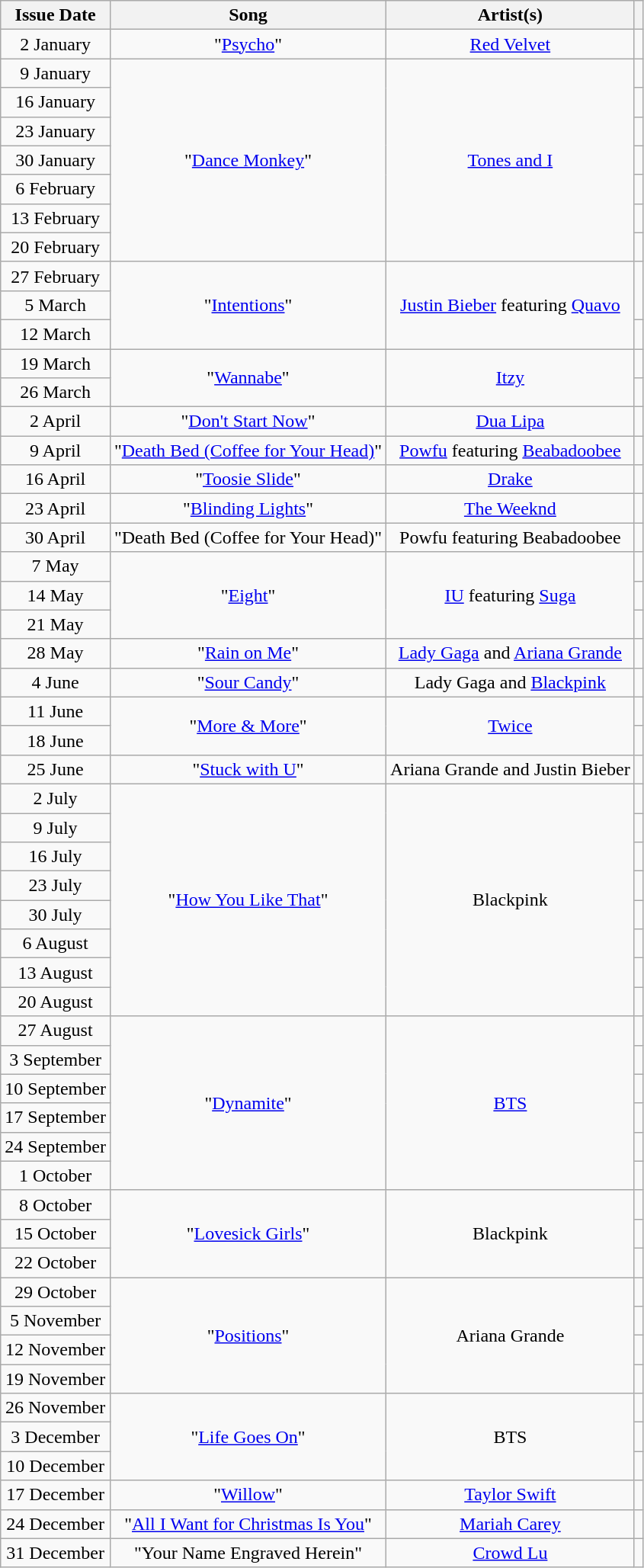<table class="wikitable" style="text-align: center;">
<tr>
<th style="text-align: center;">Issue Date</th>
<th style="text-align: center;">Song</th>
<th style="text-align: center;">Artist(s)</th>
<th style="text-align: center;"></th>
</tr>
<tr>
<td>2 January</td>
<td>"<a href='#'>Psycho</a>"</td>
<td><a href='#'>Red Velvet</a></td>
<td></td>
</tr>
<tr>
<td>9 January</td>
<td rowspan=7>"<a href='#'>Dance Monkey</a>"</td>
<td rowspan=7><a href='#'>Tones and I</a></td>
<td></td>
</tr>
<tr>
<td>16 January</td>
<td></td>
</tr>
<tr>
<td>23 January</td>
<td></td>
</tr>
<tr>
<td>30 January</td>
<td></td>
</tr>
<tr>
<td>6 February</td>
<td></td>
</tr>
<tr>
<td>13 February</td>
<td></td>
</tr>
<tr>
<td>20 February</td>
<td></td>
</tr>
<tr>
<td>27 February</td>
<td rowspan=3>"<a href='#'>Intentions</a>"</td>
<td rowspan=3><a href='#'>Justin Bieber</a> featuring <a href='#'>Quavo</a></td>
<td rowspan=2></td>
</tr>
<tr>
<td>5 March</td>
</tr>
<tr>
<td>12 March</td>
<td></td>
</tr>
<tr>
<td>19 March</td>
<td rowspan=2>"<a href='#'>Wannabe</a>"</td>
<td rowspan=2><a href='#'>Itzy</a></td>
<td></td>
</tr>
<tr>
<td>26 March</td>
<td></td>
</tr>
<tr>
<td>2 April</td>
<td>"<a href='#'>Don't Start Now</a>"</td>
<td><a href='#'>Dua Lipa</a></td>
<td></td>
</tr>
<tr>
<td>9 April</td>
<td>"<a href='#'>Death Bed (Coffee for Your Head)</a>"</td>
<td><a href='#'>Powfu</a> featuring <a href='#'>Beabadoobee</a></td>
<td></td>
</tr>
<tr>
<td>16 April</td>
<td>"<a href='#'>Toosie Slide</a>"</td>
<td><a href='#'>Drake</a></td>
<td></td>
</tr>
<tr>
<td>23 April</td>
<td>"<a href='#'>Blinding Lights</a>"</td>
<td><a href='#'>The Weeknd</a></td>
<td></td>
</tr>
<tr>
<td>30 April</td>
<td>"Death Bed (Coffee for Your Head)"</td>
<td>Powfu featuring Beabadoobee</td>
<td></td>
</tr>
<tr>
<td>7 May</td>
<td rowspan=3>"<a href='#'>Eight</a>"</td>
<td rowspan=3><a href='#'>IU</a> featuring <a href='#'>Suga</a></td>
<td></td>
</tr>
<tr>
<td>14 May</td>
<td></td>
</tr>
<tr>
<td>21 May</td>
<td></td>
</tr>
<tr>
<td>28 May</td>
<td>"<a href='#'>Rain on Me</a>"</td>
<td><a href='#'>Lady Gaga</a> and <a href='#'>Ariana Grande</a></td>
<td></td>
</tr>
<tr>
<td>4 June</td>
<td>"<a href='#'>Sour Candy</a>"</td>
<td>Lady Gaga and <a href='#'>Blackpink</a></td>
<td></td>
</tr>
<tr>
<td>11 June</td>
<td rowspan=2>"<a href='#'>More & More</a>"</td>
<td rowspan=2><a href='#'>Twice</a></td>
<td></td>
</tr>
<tr>
<td>18 June</td>
<td></td>
</tr>
<tr>
<td>25 June</td>
<td>"<a href='#'>Stuck with U</a>"</td>
<td>Ariana Grande and Justin Bieber</td>
<td></td>
</tr>
<tr>
<td>2 July</td>
<td rowspan=8>"<a href='#'>How You Like That</a>"</td>
<td rowspan=8>Blackpink</td>
<td></td>
</tr>
<tr>
<td>9 July</td>
<td></td>
</tr>
<tr>
<td>16 July</td>
<td></td>
</tr>
<tr>
<td>23 July</td>
<td></td>
</tr>
<tr>
<td>30 July</td>
<td></td>
</tr>
<tr>
<td>6 August</td>
<td></td>
</tr>
<tr>
<td>13 August</td>
<td></td>
</tr>
<tr>
<td>20 August</td>
<td></td>
</tr>
<tr>
<td>27 August</td>
<td rowspan=6>"<a href='#'>Dynamite</a>"</td>
<td rowspan=6><a href='#'>BTS</a></td>
<td></td>
</tr>
<tr>
<td>3 September</td>
<td></td>
</tr>
<tr>
<td>10 September</td>
<td></td>
</tr>
<tr>
<td>17 September</td>
<td></td>
</tr>
<tr>
<td>24 September</td>
<td></td>
</tr>
<tr>
<td>1 October</td>
<td></td>
</tr>
<tr>
<td>8 October</td>
<td rowspan=3>"<a href='#'>Lovesick Girls</a>"</td>
<td rowspan=3>Blackpink</td>
<td></td>
</tr>
<tr>
<td>15 October</td>
<td></td>
</tr>
<tr>
<td>22 October</td>
<td></td>
</tr>
<tr>
<td>29 October</td>
<td rowspan=4>"<a href='#'>Positions</a>"</td>
<td rowspan=4>Ariana Grande</td>
<td></td>
</tr>
<tr>
<td>5 November</td>
<td></td>
</tr>
<tr>
<td>12 November</td>
<td></td>
</tr>
<tr>
<td>19 November</td>
<td></td>
</tr>
<tr>
<td>26 November</td>
<td rowspan=3>"<a href='#'>Life Goes On</a>"</td>
<td rowspan=3>BTS</td>
<td></td>
</tr>
<tr>
<td>3 December</td>
<td></td>
</tr>
<tr>
<td>10 December</td>
<td></td>
</tr>
<tr>
<td>17 December</td>
<td>"<a href='#'>Willow</a>"</td>
<td><a href='#'>Taylor Swift</a></td>
<td></td>
</tr>
<tr>
<td>24 December</td>
<td>"<a href='#'>All I Want for Christmas Is You</a>"</td>
<td><a href='#'>Mariah Carey</a></td>
<td></td>
</tr>
<tr>
<td>31 December</td>
<td>"Your Name Engraved Herein"</td>
<td><a href='#'>Crowd Lu</a></td>
<td></td>
</tr>
</table>
